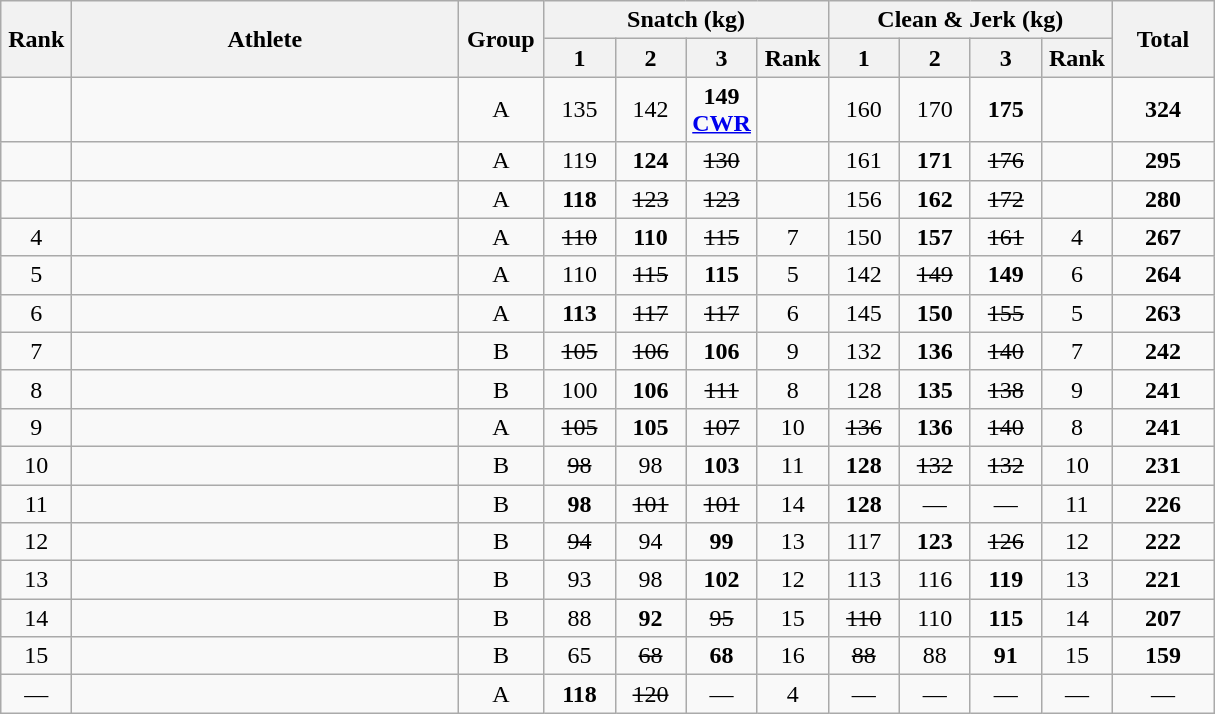<table class = "wikitable" style="text-align:center;">
<tr>
<th rowspan=2 width=40>Rank</th>
<th rowspan=2 width=250>Athlete</th>
<th rowspan=2 width=50>Group</th>
<th colspan=4>Snatch (kg)</th>
<th colspan=4>Clean & Jerk (kg)</th>
<th rowspan=2 width=60>Total</th>
</tr>
<tr>
<th width=40>1</th>
<th width=40>2</th>
<th width=40>3</th>
<th width=40>Rank</th>
<th width=40>1</th>
<th width=40>2</th>
<th width=40>3</th>
<th width=40>Rank</th>
</tr>
<tr>
<td></td>
<td align=left></td>
<td>A</td>
<td>135</td>
<td>142</td>
<td><strong>149 <a href='#'>CWR</a></strong></td>
<td></td>
<td>160</td>
<td>170</td>
<td><strong>175</strong></td>
<td></td>
<td><strong>324</strong></td>
</tr>
<tr>
<td></td>
<td align=left></td>
<td>A</td>
<td>119</td>
<td><strong>124</strong></td>
<td><s>130</s></td>
<td></td>
<td>161</td>
<td><strong>171</strong></td>
<td><s>176</s></td>
<td></td>
<td><strong>295</strong></td>
</tr>
<tr>
<td></td>
<td align=left></td>
<td>A</td>
<td><strong>118</strong></td>
<td><s>123</s></td>
<td><s>123</s></td>
<td></td>
<td>156</td>
<td><strong>162</strong></td>
<td><s>172</s></td>
<td></td>
<td><strong>280</strong></td>
</tr>
<tr>
<td>4</td>
<td align=left></td>
<td>A</td>
<td><s>110</s></td>
<td><strong>110</strong></td>
<td><s>115</s></td>
<td>7</td>
<td>150</td>
<td><strong>157</strong></td>
<td><s>161</s></td>
<td>4</td>
<td><strong>267</strong></td>
</tr>
<tr>
<td>5</td>
<td align=left></td>
<td>A</td>
<td>110</td>
<td><s>115</s></td>
<td><strong>115</strong></td>
<td>5</td>
<td>142</td>
<td><s>149</s></td>
<td><strong>149</strong></td>
<td>6</td>
<td><strong>264</strong></td>
</tr>
<tr>
<td>6</td>
<td align=left></td>
<td>A</td>
<td><strong>113</strong></td>
<td><s>117</s></td>
<td><s>117</s></td>
<td>6</td>
<td>145</td>
<td><strong>150</strong></td>
<td><s>155</s></td>
<td>5</td>
<td><strong>263</strong></td>
</tr>
<tr>
<td>7</td>
<td align=left></td>
<td>B</td>
<td><s>105</s></td>
<td><s>106</s></td>
<td><strong>106</strong></td>
<td>9</td>
<td>132</td>
<td><strong>136</strong></td>
<td><s>140</s></td>
<td>7</td>
<td><strong>242</strong></td>
</tr>
<tr>
<td>8</td>
<td align=left></td>
<td>B</td>
<td>100</td>
<td><strong>106</strong></td>
<td><s>111</s></td>
<td>8</td>
<td>128</td>
<td><strong>135</strong></td>
<td><s>138</s></td>
<td>9</td>
<td><strong>241</strong></td>
</tr>
<tr>
<td>9</td>
<td align=left></td>
<td>A</td>
<td><s>105</s></td>
<td><strong>105</strong></td>
<td><s>107</s></td>
<td>10</td>
<td><s>136</s></td>
<td><strong>136</strong></td>
<td><s>140</s></td>
<td>8</td>
<td><strong>241</strong></td>
</tr>
<tr>
<td>10</td>
<td align=left></td>
<td>B</td>
<td><s>98</s></td>
<td>98</td>
<td><strong>103</strong></td>
<td>11</td>
<td><strong>128</strong></td>
<td><s>132</s></td>
<td><s>132</s></td>
<td>10</td>
<td><strong>231</strong></td>
</tr>
<tr>
<td>11</td>
<td align=left></td>
<td>B</td>
<td><strong>98</strong></td>
<td><s>101</s></td>
<td><s>101</s></td>
<td>14</td>
<td><strong>128</strong></td>
<td>—</td>
<td>—</td>
<td>11</td>
<td><strong>226</strong></td>
</tr>
<tr>
<td>12</td>
<td align=left></td>
<td>B</td>
<td><s>94</s></td>
<td>94</td>
<td><strong>99</strong></td>
<td>13</td>
<td>117</td>
<td><strong>123</strong></td>
<td><s>126</s></td>
<td>12</td>
<td><strong>222</strong></td>
</tr>
<tr>
<td>13</td>
<td align=left></td>
<td>B</td>
<td>93</td>
<td>98</td>
<td><strong>102</strong></td>
<td>12</td>
<td>113</td>
<td>116</td>
<td><strong>119</strong></td>
<td>13</td>
<td><strong>221</strong></td>
</tr>
<tr>
<td>14</td>
<td align=left></td>
<td>B</td>
<td>88</td>
<td><strong>92</strong></td>
<td><s>95</s></td>
<td>15</td>
<td><s>110</s></td>
<td>110</td>
<td><strong>115</strong></td>
<td>14</td>
<td><strong>207</strong></td>
</tr>
<tr>
<td>15</td>
<td align=left></td>
<td>B</td>
<td>65</td>
<td><s>68</s></td>
<td><strong>68</strong></td>
<td>16</td>
<td><s>88</s></td>
<td>88</td>
<td><strong>91</strong></td>
<td>15</td>
<td><strong>159</strong></td>
</tr>
<tr>
<td>—</td>
<td align=left></td>
<td>A</td>
<td><strong>118</strong></td>
<td><s>120</s></td>
<td>—</td>
<td>4</td>
<td>—</td>
<td>—</td>
<td>—</td>
<td>—</td>
<td>—</td>
</tr>
</table>
